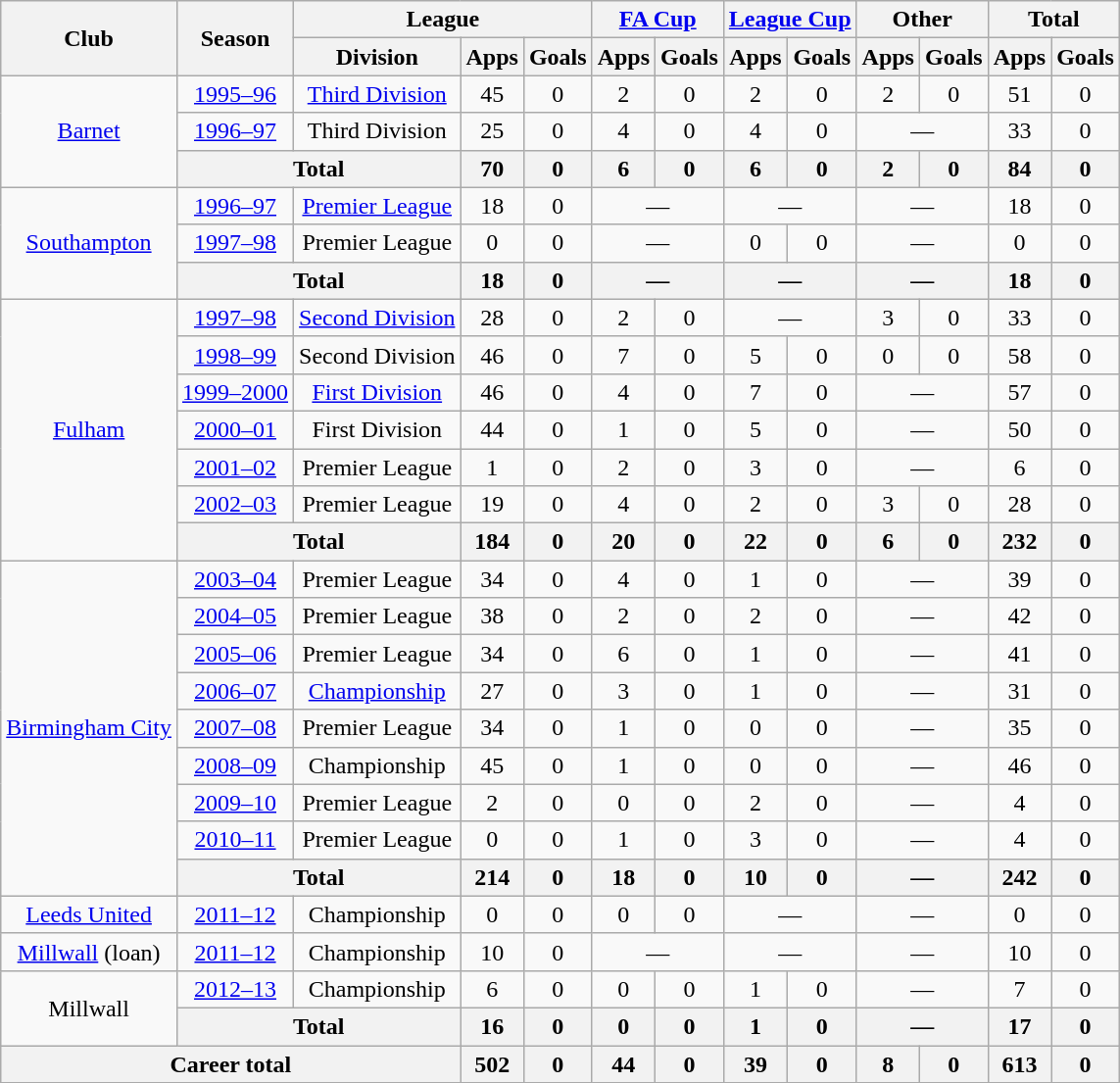<table class="wikitable" style="text-align:center">
<tr>
<th rowspan=2>Club</th>
<th rowspan=2>Season</th>
<th colspan=3>League</th>
<th colspan=2><a href='#'>FA Cup</a></th>
<th colspan=2><a href='#'>League Cup</a></th>
<th colspan=2>Other</th>
<th colspan=2>Total</th>
</tr>
<tr>
<th>Division</th>
<th>Apps</th>
<th>Goals</th>
<th>Apps</th>
<th>Goals</th>
<th>Apps</th>
<th>Goals</th>
<th>Apps</th>
<th>Goals</th>
<th>Apps</th>
<th>Goals</th>
</tr>
<tr>
<td rowspan=3><a href='#'>Barnet</a></td>
<td><a href='#'>1995–96</a></td>
<td><a href='#'>Third Division</a></td>
<td>45</td>
<td>0</td>
<td>2</td>
<td>0</td>
<td>2</td>
<td>0</td>
<td>2</td>
<td>0</td>
<td>51</td>
<td>0</td>
</tr>
<tr>
<td><a href='#'>1996–97</a></td>
<td>Third Division</td>
<td>25</td>
<td>0</td>
<td>4</td>
<td>0</td>
<td>4</td>
<td>0</td>
<td colspan=2>—</td>
<td>33</td>
<td>0</td>
</tr>
<tr>
<th colspan=2>Total</th>
<th>70</th>
<th>0</th>
<th>6</th>
<th>0</th>
<th>6</th>
<th>0</th>
<th>2</th>
<th>0</th>
<th>84</th>
<th>0</th>
</tr>
<tr>
<td rowspan=3><a href='#'>Southampton</a></td>
<td><a href='#'>1996–97</a></td>
<td><a href='#'>Premier League</a></td>
<td>18</td>
<td>0</td>
<td colspan=2>—</td>
<td colspan=2>—</td>
<td colspan=2>—</td>
<td>18</td>
<td>0</td>
</tr>
<tr>
<td><a href='#'>1997–98</a></td>
<td>Premier League</td>
<td>0</td>
<td>0</td>
<td colspan=2>—</td>
<td>0</td>
<td>0</td>
<td colspan=2>—</td>
<td>0</td>
<td>0</td>
</tr>
<tr>
<th colspan=2>Total</th>
<th>18</th>
<th>0</th>
<th colspan=2>—</th>
<th colspan=2>—</th>
<th colspan=2>—</th>
<th>18</th>
<th>0</th>
</tr>
<tr>
<td rowspan=7><a href='#'>Fulham</a></td>
<td><a href='#'>1997–98</a></td>
<td><a href='#'>Second Division</a></td>
<td>28</td>
<td>0</td>
<td>2</td>
<td>0</td>
<td colspan=2>—</td>
<td>3</td>
<td>0</td>
<td>33</td>
<td>0</td>
</tr>
<tr>
<td><a href='#'>1998–99</a></td>
<td>Second Division</td>
<td>46</td>
<td>0</td>
<td>7</td>
<td>0</td>
<td>5</td>
<td>0</td>
<td>0</td>
<td>0</td>
<td>58</td>
<td>0</td>
</tr>
<tr>
<td><a href='#'>1999–2000</a></td>
<td><a href='#'>First Division</a></td>
<td>46</td>
<td>0</td>
<td>4</td>
<td>0</td>
<td>7</td>
<td>0</td>
<td colspan=2>—</td>
<td>57</td>
<td>0</td>
</tr>
<tr>
<td><a href='#'>2000–01</a></td>
<td>First Division</td>
<td>44</td>
<td>0</td>
<td>1</td>
<td>0</td>
<td>5</td>
<td>0</td>
<td colspan=2>—</td>
<td>50</td>
<td>0</td>
</tr>
<tr>
<td><a href='#'>2001–02</a></td>
<td>Premier League</td>
<td>1</td>
<td>0</td>
<td>2</td>
<td>0</td>
<td>3</td>
<td>0</td>
<td colspan=2>—</td>
<td>6</td>
<td>0</td>
</tr>
<tr>
<td><a href='#'>2002–03</a></td>
<td>Premier League</td>
<td>19</td>
<td>0</td>
<td>4</td>
<td>0</td>
<td>2</td>
<td>0</td>
<td>3</td>
<td>0</td>
<td>28</td>
<td>0</td>
</tr>
<tr>
<th colspan=2>Total</th>
<th>184</th>
<th>0</th>
<th>20</th>
<th>0</th>
<th>22</th>
<th>0</th>
<th>6</th>
<th>0</th>
<th>232</th>
<th>0</th>
</tr>
<tr>
<td rowspan=9><a href='#'>Birmingham City</a></td>
<td><a href='#'>2003–04</a></td>
<td>Premier League</td>
<td>34</td>
<td>0</td>
<td>4</td>
<td>0</td>
<td>1</td>
<td>0</td>
<td colspan=2>—</td>
<td>39</td>
<td>0</td>
</tr>
<tr>
<td><a href='#'>2004–05</a></td>
<td>Premier League</td>
<td>38</td>
<td>0</td>
<td>2</td>
<td>0</td>
<td>2</td>
<td>0</td>
<td colspan=2>—</td>
<td>42</td>
<td>0</td>
</tr>
<tr>
<td><a href='#'>2005–06</a></td>
<td>Premier League</td>
<td>34</td>
<td>0</td>
<td>6</td>
<td>0</td>
<td>1</td>
<td>0</td>
<td colspan=2>—</td>
<td>41</td>
<td>0</td>
</tr>
<tr>
<td><a href='#'>2006–07</a></td>
<td><a href='#'>Championship</a></td>
<td>27</td>
<td>0</td>
<td>3</td>
<td>0</td>
<td>1</td>
<td>0</td>
<td colspan=2>—</td>
<td>31</td>
<td>0</td>
</tr>
<tr>
<td><a href='#'>2007–08</a></td>
<td>Premier League</td>
<td>34</td>
<td>0</td>
<td>1</td>
<td>0</td>
<td>0</td>
<td>0</td>
<td colspan=2>—</td>
<td>35</td>
<td>0</td>
</tr>
<tr>
<td><a href='#'>2008–09</a></td>
<td>Championship</td>
<td>45</td>
<td>0</td>
<td>1</td>
<td>0</td>
<td>0</td>
<td>0</td>
<td colspan=2>—</td>
<td>46</td>
<td>0</td>
</tr>
<tr>
<td><a href='#'>2009–10</a></td>
<td>Premier League</td>
<td>2</td>
<td>0</td>
<td>0</td>
<td>0</td>
<td>2</td>
<td>0</td>
<td colspan=2>—</td>
<td>4</td>
<td>0</td>
</tr>
<tr>
<td><a href='#'>2010–11</a></td>
<td>Premier League</td>
<td>0</td>
<td>0</td>
<td>1</td>
<td>0</td>
<td>3</td>
<td>0</td>
<td colspan=2>—</td>
<td>4</td>
<td>0</td>
</tr>
<tr>
<th colspan=2>Total</th>
<th>214</th>
<th>0</th>
<th>18</th>
<th>0</th>
<th>10</th>
<th>0</th>
<th colspan=2>—</th>
<th>242</th>
<th>0</th>
</tr>
<tr>
<td><a href='#'>Leeds United</a></td>
<td><a href='#'>2011–12</a></td>
<td>Championship</td>
<td>0</td>
<td>0</td>
<td>0</td>
<td>0</td>
<td colspan=2>—</td>
<td colspan=2>—</td>
<td>0</td>
<td>0</td>
</tr>
<tr>
<td><a href='#'>Millwall</a> (loan)</td>
<td><a href='#'>2011–12</a></td>
<td>Championship</td>
<td>10</td>
<td>0</td>
<td colspan=2>—</td>
<td colspan=2>—</td>
<td colspan=2>—</td>
<td>10</td>
<td>0</td>
</tr>
<tr>
<td rowspan=2>Millwall</td>
<td><a href='#'>2012–13</a></td>
<td>Championship</td>
<td>6</td>
<td>0</td>
<td>0</td>
<td>0</td>
<td>1</td>
<td>0</td>
<td colspan=2>—</td>
<td>7</td>
<td>0</td>
</tr>
<tr>
<th colspan=2>Total</th>
<th>16</th>
<th>0</th>
<th>0</th>
<th>0</th>
<th>1</th>
<th>0</th>
<th colspan=2>—</th>
<th>17</th>
<th>0</th>
</tr>
<tr>
<th colspan=3>Career total</th>
<th>502</th>
<th>0</th>
<th>44</th>
<th>0</th>
<th>39</th>
<th>0</th>
<th>8</th>
<th>0</th>
<th>613</th>
<th>0</th>
</tr>
<tr>
</tr>
</table>
